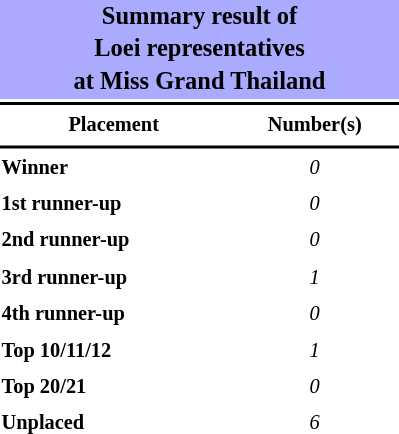<table style="width: 270px; font-size:85%; line-height:1.5em;">
<tr>
<th colspan="2" align="center" style="background:#AAF;"><big>Summary result of<br>Loei representatives<br>at Miss Grand Thailand</big></th>
</tr>
<tr>
<td colspan="2" style="background:black"></td>
</tr>
<tr>
<th scope="col">Placement</th>
<th scope="col">Number(s)</th>
</tr>
<tr>
<td colspan="2" style="background:black"></td>
</tr>
<tr>
<td align="left"><strong>Winner</strong></td>
<td align="center"><em>0</em></td>
</tr>
<tr>
<td align="left"><strong>1st runner-up</strong></td>
<td align="center"><em>0</em></td>
</tr>
<tr>
<td align="left"><strong>2nd runner-up</strong></td>
<td align="center"><em>0</em></td>
</tr>
<tr>
<td align="left"><strong>3rd runner-up</strong></td>
<td align="center"><em>1</em></td>
</tr>
<tr>
<td align="left"><strong>4th runner-up</strong></td>
<td align="center"><em>0</em></td>
</tr>
<tr>
<td align="left"><strong>Top 10/11/12</strong></td>
<td align="center"><em>1</em></td>
</tr>
<tr>
<td align="left"><strong>Top 20/21</strong></td>
<td align="center"><em>0</em></td>
</tr>
<tr>
<td align="left"><strong>Unplaced</strong></td>
<td align="center"><em>6</em></td>
</tr>
</table>
